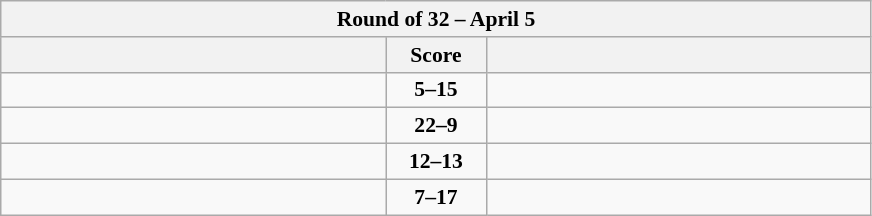<table class="wikitable" style="text-align: center; font-size:90% ">
<tr>
<th colspan=3>Round of 32 – April 5</th>
</tr>
<tr>
<th align="right" width="250"></th>
<th width="60">Score</th>
<th align="left" width="250"></th>
</tr>
<tr>
<td align=left></td>
<td align=center><strong>5–15</strong></td>
<td align=left><strong></strong></td>
</tr>
<tr>
<td align=left><strong></strong></td>
<td align=center><strong>22–9</strong></td>
<td align=left></td>
</tr>
<tr>
<td align=left></td>
<td align=center><strong>12–13</strong></td>
<td align=left><strong></strong></td>
</tr>
<tr>
<td align=left></td>
<td align=center><strong>7–17</strong></td>
<td align=left><strong></strong></td>
</tr>
</table>
